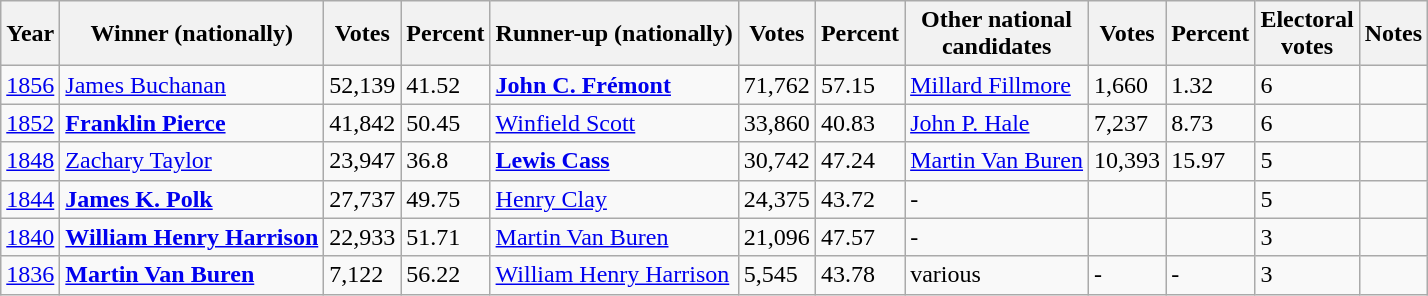<table class="wikitable sortable">
<tr>
<th data-sort-type="number">Year</th>
<th>Winner (nationally)</th>
<th data-sort-type="number">Votes</th>
<th data-sort-type="number">Percent</th>
<th>Runner-up (nationally)</th>
<th data-sort-type="number">Votes</th>
<th data-sort-type="number">Percent</th>
<th>Other national<br>candidates</th>
<th data-sort-type="number">Votes</th>
<th data-sort-type="number">Percent</th>
<th data-sort-type="number">Electoral<br>votes</th>
<th class="unsortable">Notes</th>
</tr>
<tr>
<td><a href='#'>1856</a></td>
<td><a href='#'>James Buchanan</a></td>
<td>52,139</td>
<td>41.52</td>
<td><strong><a href='#'>John C. Frémont</a></strong></td>
<td>71,762</td>
<td>57.15</td>
<td><a href='#'>Millard Fillmore</a></td>
<td>1,660</td>
<td>1.32</td>
<td>6</td>
<td></td>
</tr>
<tr>
<td><a href='#'>1852</a></td>
<td><strong><a href='#'>Franklin Pierce</a></strong></td>
<td>41,842</td>
<td>50.45</td>
<td><a href='#'>Winfield Scott</a></td>
<td>33,860</td>
<td>40.83</td>
<td><a href='#'>John P. Hale</a></td>
<td>7,237</td>
<td>8.73</td>
<td>6</td>
<td></td>
</tr>
<tr>
<td><a href='#'>1848</a></td>
<td><a href='#'>Zachary Taylor</a></td>
<td>23,947</td>
<td>36.8</td>
<td><strong><a href='#'>Lewis Cass</a></strong></td>
<td>30,742</td>
<td>47.24</td>
<td><a href='#'>Martin Van Buren</a></td>
<td>10,393</td>
<td>15.97</td>
<td>5</td>
<td></td>
</tr>
<tr>
<td><a href='#'>1844</a></td>
<td><strong><a href='#'>James K. Polk</a></strong></td>
<td>27,737</td>
<td>49.75</td>
<td><a href='#'>Henry Clay</a></td>
<td>24,375</td>
<td>43.72</td>
<td>-</td>
<td></td>
<td></td>
<td>5</td>
<td></td>
</tr>
<tr>
<td><a href='#'>1840</a></td>
<td><strong><a href='#'>William Henry Harrison</a></strong></td>
<td>22,933</td>
<td>51.71</td>
<td><a href='#'>Martin Van Buren</a></td>
<td>21,096</td>
<td>47.57</td>
<td>-</td>
<td></td>
<td></td>
<td>3</td>
<td></td>
</tr>
<tr>
<td><a href='#'>1836</a></td>
<td><strong><a href='#'>Martin Van Buren</a></strong></td>
<td>7,122</td>
<td>56.22</td>
<td><a href='#'>William Henry Harrison</a></td>
<td>5,545</td>
<td>43.78</td>
<td>various</td>
<td>-</td>
<td>-</td>
<td>3</td>
<td></td>
</tr>
</table>
